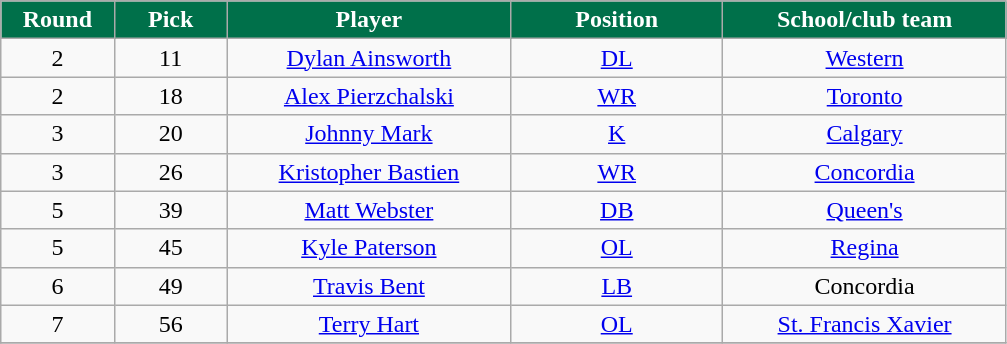<table class="wikitable sortable">
<tr>
<th style="background:#00704A;color:White;"  width="8%">Round</th>
<th style="background:#00704A;color:White;"  width="8%">Pick</th>
<th style="background:#00704A;color:White;"  width="20%">Player</th>
<th style="background:#00704A;color:White;"  width="15%">Position</th>
<th style="background:#00704A;color:White;"  width="20%">School/club team</th>
</tr>
<tr align="center">
<td>2</td>
<td>11</td>
<td><a href='#'>Dylan Ainsworth</a></td>
<td><a href='#'>DL</a></td>
<td><a href='#'>Western</a></td>
</tr>
<tr align="center">
<td>2</td>
<td>18</td>
<td><a href='#'>Alex Pierzchalski</a></td>
<td><a href='#'>WR</a></td>
<td><a href='#'>Toronto</a></td>
</tr>
<tr align="center">
<td>3</td>
<td>20</td>
<td><a href='#'>Johnny Mark</a></td>
<td><a href='#'>K</a></td>
<td><a href='#'>Calgary</a></td>
</tr>
<tr align="center">
<td>3</td>
<td>26</td>
<td><a href='#'>Kristopher Bastien</a></td>
<td><a href='#'>WR</a></td>
<td><a href='#'>Concordia</a></td>
</tr>
<tr align="center">
<td>5</td>
<td>39</td>
<td><a href='#'>Matt Webster</a></td>
<td><a href='#'>DB</a></td>
<td><a href='#'>Queen's</a></td>
</tr>
<tr align="center">
<td>5</td>
<td>45</td>
<td><a href='#'>Kyle Paterson</a></td>
<td><a href='#'>OL</a></td>
<td><a href='#'>Regina</a></td>
</tr>
<tr align="center">
<td>6</td>
<td>49</td>
<td><a href='#'>Travis Bent</a></td>
<td><a href='#'>LB</a></td>
<td>Concordia</td>
</tr>
<tr align="center">
<td>7</td>
<td>56</td>
<td><a href='#'>Terry Hart</a></td>
<td><a href='#'>OL</a></td>
<td><a href='#'>St. Francis Xavier</a></td>
</tr>
<tr>
</tr>
</table>
